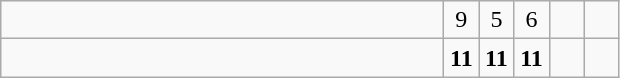<table class="wikitable">
<tr>
<td style="width:18em"></td>
<td align=center style="width:1em">9</td>
<td align=center style="width:1em">5</td>
<td align=center style="width:1em">6</td>
<td align=center style="width:1em"></td>
<td align=center style="width:1em"></td>
</tr>
<tr>
<td style="width:18em"></td>
<td align=center style="width:1em"><strong>11</strong></td>
<td align=center style="width:1em"><strong>11</strong></td>
<td align=center style="width:1em"><strong>11</strong></td>
<td align=center style="width:1em"></td>
<td align=center style="width:1em"></td>
</tr>
</table>
